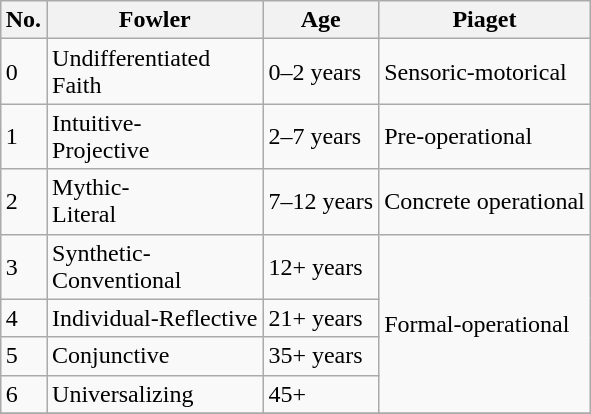<table class="wikitable" style="float:right;">
<tr>
<th>No.</th>
<th>Fowler</th>
<th>Age</th>
<th>Piaget</th>
</tr>
<tr>
<td>0</td>
<td Fowler rowspan=1>Undifferentiated<br>Faith</td>
<td Age    rowspan=1>0–2 years</td>
<td Piaget rowspan=1>Sensoric-motorical</td>
</tr>
<tr>
<td>1</td>
<td Fowler>Intuitive-<br>Projective</td>
<td Age>2–7 years</td>
<td Piaget>Pre-operational</td>
</tr>
<tr>
<td>2</td>
<td Fowler>Mythic-<br>Literal</td>
<td Age>7–12 years</td>
<td Piaget>Concrete operational</td>
</tr>
<tr>
<td>3</td>
<td Fowler>Synthetic-<br>Conventional</td>
<td Age>12+ years</td>
<td Piaget  rowspan=4>Formal-operational</td>
</tr>
<tr>
<td>4</td>
<td Fowler>Individual-Reflective</td>
<td Age>21+ years</td>
</tr>
<tr>
<td>5</td>
<td Fowler  rowspan=1>Conjunctive</td>
<td Age     rowspan=1>35+ years</td>
</tr>
<tr>
<td>6</td>
<td Fowler>Universalizing</td>
<td>45+</td>
</tr>
<tr>
</tr>
</table>
